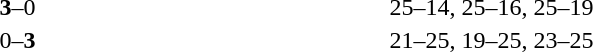<table>
<tr>
<th width=200></th>
<th width=80></th>
<th width=200></th>
<th width=220></th>
</tr>
<tr>
<td align=right><strong></strong></td>
<td align=center><strong>3</strong>–0</td>
<td></td>
<td>25–14, 25–16, 25–19</td>
</tr>
<tr>
<td align=right></td>
<td align=center>0–<strong>3</strong></td>
<td><strong></strong></td>
<td>21–25, 19–25, 23–25</td>
</tr>
</table>
